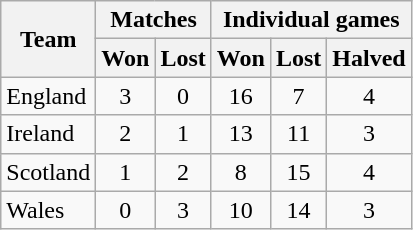<table class="wikitable" style="text-align:center">
<tr>
<th rowspan=2>Team</th>
<th colspan=2>Matches</th>
<th colspan=3>Individual games</th>
</tr>
<tr>
<th>Won</th>
<th>Lost</th>
<th>Won</th>
<th>Lost</th>
<th>Halved</th>
</tr>
<tr>
<td align=left> England</td>
<td>3</td>
<td>0</td>
<td>16</td>
<td>7</td>
<td>4</td>
</tr>
<tr>
<td align=left> Ireland</td>
<td>2</td>
<td>1</td>
<td>13</td>
<td>11</td>
<td>3</td>
</tr>
<tr>
<td align=left> Scotland</td>
<td>1</td>
<td>2</td>
<td>8</td>
<td>15</td>
<td>4</td>
</tr>
<tr>
<td align=left> Wales</td>
<td>0</td>
<td>3</td>
<td>10</td>
<td>14</td>
<td>3</td>
</tr>
</table>
